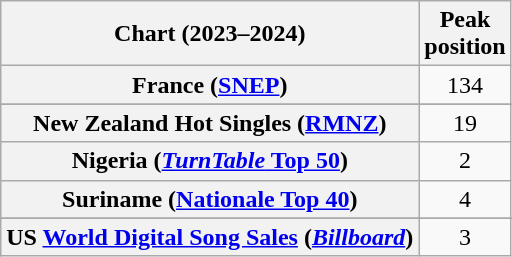<table class="wikitable sortable plainrowheaders" style="text-align:center">
<tr>
<th scope="col">Chart (2023–2024)</th>
<th scope="col">Peak<br>position</th>
</tr>
<tr>
<th scope="row">France (<a href='#'>SNEP</a>)</th>
<td>134</td>
</tr>
<tr>
</tr>
<tr>
<th scope="row">New Zealand Hot Singles (<a href='#'>RMNZ</a>)</th>
<td>19</td>
</tr>
<tr>
<th scope="row">Nigeria (<a href='#'><em>TurnTable</em> Top 50</a>)</th>
<td>2</td>
</tr>
<tr>
<th scope="row">Suriname (<a href='#'>Nationale Top 40</a>)</th>
<td>4</td>
</tr>
<tr>
</tr>
<tr>
</tr>
<tr>
</tr>
<tr>
</tr>
<tr>
</tr>
<tr>
</tr>
<tr>
<th scope="row">US <a href='#'>World Digital Song Sales</a> (<em><a href='#'>Billboard</a></em>)</th>
<td>3</td>
</tr>
</table>
